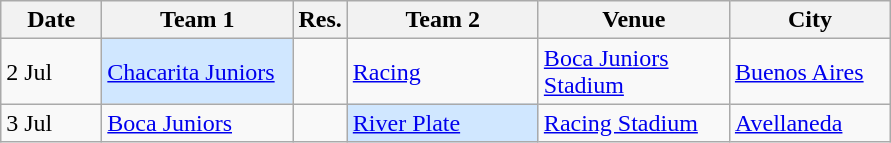<table class=wikitable>
<tr>
<th width=60px>Date</th>
<th width=120px>Team 1</th>
<th>Res.</th>
<th width=120px>Team 2</th>
<th width=120px>Venue</th>
<th width=100px>City</th>
</tr>
<tr>
<td>2 Jul</td>
<td bgcolor= #d0e7ff><a href='#'>Chacarita Juniors</a></td>
<td></td>
<td><a href='#'>Racing</a></td>
<td><a href='#'>Boca Juniors Stadium</a></td>
<td><a href='#'>Buenos Aires</a></td>
</tr>
<tr>
<td>3 Jul</td>
<td><a href='#'>Boca Juniors</a></td>
<td></td>
<td bgcolor= #d0e7ff><a href='#'>River Plate</a></td>
<td><a href='#'>Racing Stadium</a></td>
<td><a href='#'>Avellaneda</a></td>
</tr>
</table>
